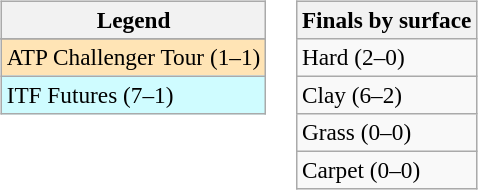<table>
<tr valign=top>
<td><br><table class=wikitable style=font-size:97%>
<tr>
<th>Legend</th>
</tr>
<tr bgcolor=e5d1cb>
</tr>
<tr bgcolor=moccasin>
<td>ATP Challenger Tour (1–1)</td>
</tr>
<tr bgcolor=cffcff>
<td>ITF Futures (7–1)</td>
</tr>
</table>
</td>
<td><br><table class=wikitable style=font-size:97%>
<tr>
<th>Finals by surface</th>
</tr>
<tr>
<td>Hard (2–0)</td>
</tr>
<tr>
<td>Clay (6–2)</td>
</tr>
<tr>
<td>Grass (0–0)</td>
</tr>
<tr>
<td>Carpet (0–0)</td>
</tr>
</table>
</td>
</tr>
</table>
